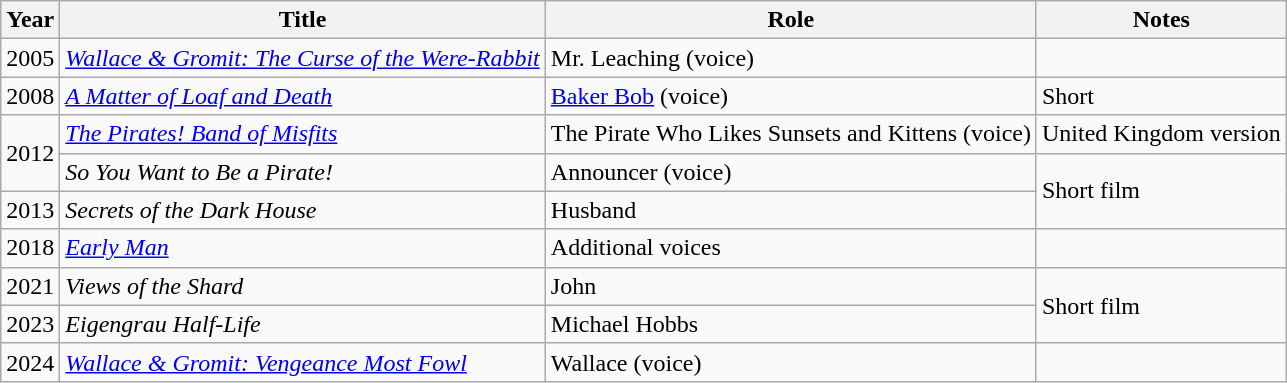<table class="wikitable">
<tr>
<th>Year</th>
<th>Title</th>
<th>Role</th>
<th>Notes</th>
</tr>
<tr>
<td>2005</td>
<td><em><a href='#'>Wallace & Gromit: The Curse of the Were-Rabbit</a></em></td>
<td>Mr. Leaching (voice)</td>
<td></td>
</tr>
<tr>
<td>2008</td>
<td><em><a href='#'>A Matter of Loaf and Death</a></em></td>
<td><a href='#'>Baker Bob</a> (voice)</td>
<td>Short</td>
</tr>
<tr>
<td rowspan="2">2012</td>
<td><em><a href='#'>The Pirates! Band of Misfits</a></em></td>
<td>The Pirate Who Likes Sunsets and Kittens (voice)</td>
<td>United Kingdom version</td>
</tr>
<tr>
<td><em>So You Want to Be a Pirate!</em></td>
<td>Announcer (voice)</td>
<td rowspan="2">Short film</td>
</tr>
<tr>
<td>2013</td>
<td><em>Secrets of the Dark House</em></td>
<td>Husband</td>
</tr>
<tr>
<td>2018</td>
<td><em><a href='#'>Early Man</a></em></td>
<td>Additional voices</td>
<td></td>
</tr>
<tr>
<td>2021</td>
<td><em>Views of the Shard</em></td>
<td>John</td>
<td rowspan="2">Short film</td>
</tr>
<tr>
<td>2023</td>
<td><em>Eigengrau Half-Life</em></td>
<td>Michael Hobbs</td>
</tr>
<tr>
<td>2024</td>
<td><em><a href='#'>Wallace & Gromit: Vengeance Most Fowl</a></em></td>
<td>Wallace (voice)</td>
<td></td>
</tr>
</table>
